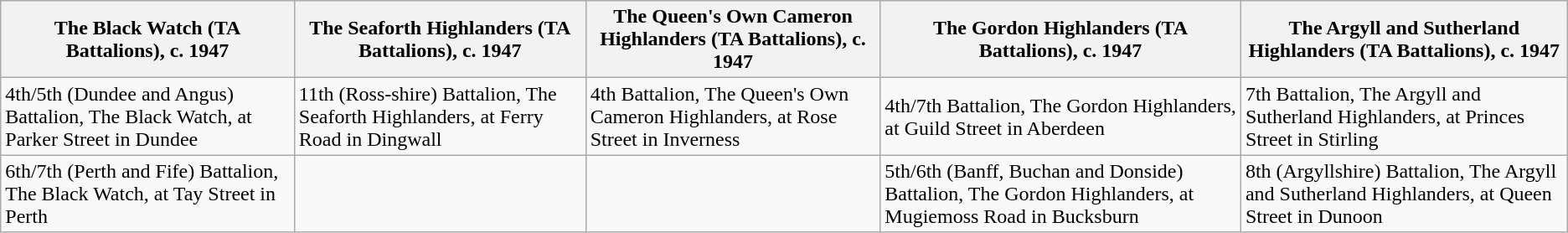<table class="wikitable">
<tr>
<th>The Black Watch (TA Battalions), c. 1947</th>
<th>The Seaforth Highlanders (TA Battalions), c. 1947</th>
<th>The Queen's Own Cameron Highlanders (TA Battalions), c. 1947</th>
<th>The Gordon Highlanders (TA Battalions), c. 1947</th>
<th>The Argyll and Sutherland Highlanders (TA Battalions), c. 1947</th>
</tr>
<tr>
<td>4th/5th (Dundee and Angus) Battalion, The Black Watch, at Parker Street in Dundee</td>
<td>11th (Ross-shire) Battalion, The Seaforth Highlanders, at Ferry Road in Dingwall</td>
<td>4th Battalion, The Queen's Own Cameron Highlanders, at Rose Street in Inverness</td>
<td>4th/7th Battalion, The Gordon Highlanders, at Guild Street in Aberdeen</td>
<td>7th Battalion, The Argyll and Sutherland Highlanders, at Princes Street in Stirling</td>
</tr>
<tr>
<td>6th/7th (Perth and Fife) Battalion, The Black Watch, at Tay Street in Perth</td>
<td></td>
<td></td>
<td>5th/6th (Banff, Buchan and Donside) Battalion, The Gordon Highlanders, at Mugiemoss Road in Bucksburn</td>
<td>8th (Argyllshire) Battalion,  The Argyll and Sutherland Highlanders, at Queen Street in Dunoon</td>
</tr>
</table>
